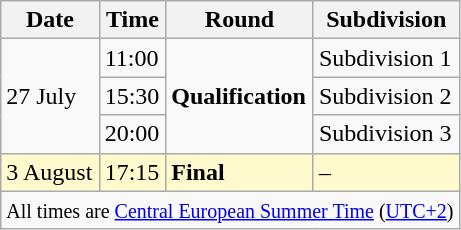<table class="wikitable">
<tr>
<th>Date</th>
<th>Time</th>
<th>Round</th>
<th>Subdivision</th>
</tr>
<tr>
<td rowspan=3>27 July</td>
<td>11:00</td>
<td rowspan=3><strong>Qualification</strong></td>
<td>Subdivision 1</td>
</tr>
<tr>
<td>15:30</td>
<td>Subdivision 2</td>
</tr>
<tr>
<td>20:00</td>
<td>Subdivision 3</td>
</tr>
<tr style=background:lemonchiffon>
<td>3 August</td>
<td>17:15</td>
<td><strong>Final</strong></td>
<td>–</td>
</tr>
<tr>
<td colspan=4 align=center><small>All times are <a href='#'>Central European Summer Time</a> (<a href='#'>UTC+2</a>)</small></td>
</tr>
</table>
